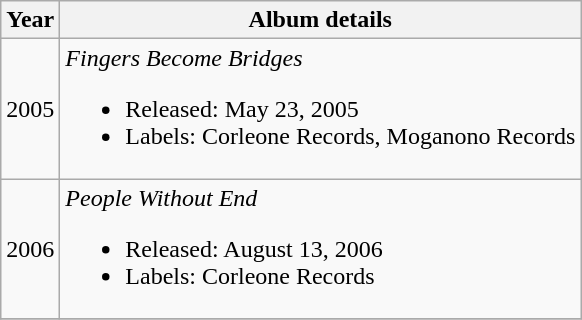<table class ="wikitable">
<tr>
<th rowspan="1">Year</th>
<th rowspan="1">Album details</th>
</tr>
<tr>
<td>2005</td>
<td><em>Fingers Become Bridges</em><br><ul><li>Released: May 23, 2005</li><li>Labels: Corleone Records, Moganono Records</li></ul></td>
</tr>
<tr>
<td>2006</td>
<td><em>People Without End</em><br><ul><li>Released: August 13, 2006</li><li>Labels: Corleone Records</li></ul></td>
</tr>
<tr>
</tr>
</table>
